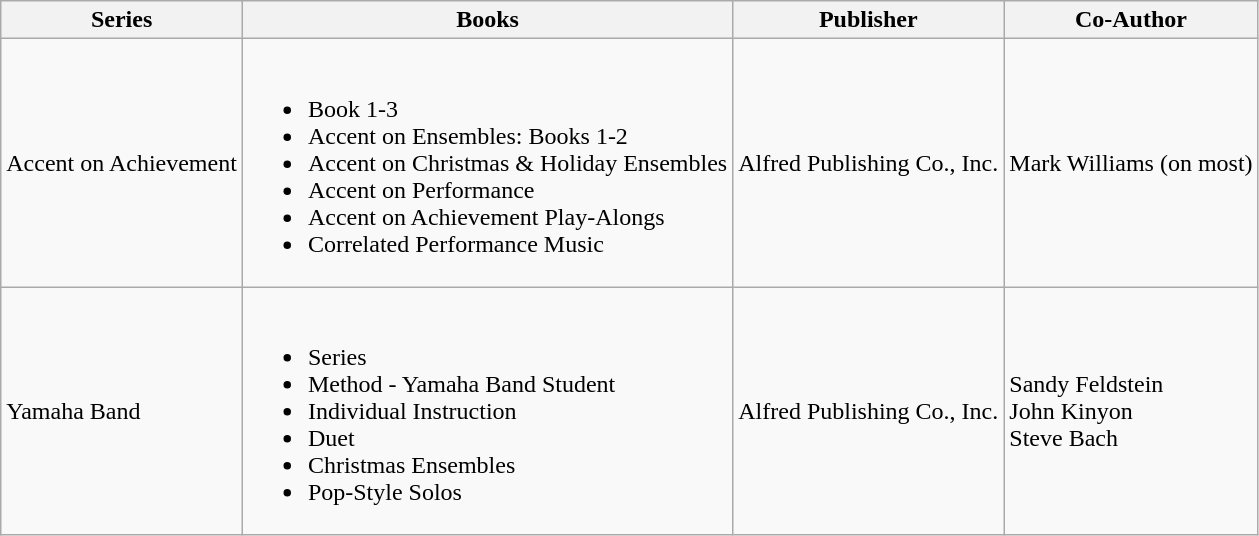<table class="wikitable">
<tr>
<th>Series</th>
<th>Books</th>
<th>Publisher</th>
<th>Co-Author</th>
</tr>
<tr>
<td>Accent on Achievement</td>
<td><br><ul><li>Book 1-3</li><li>Accent on Ensembles: Books 1-2</li><li>Accent on Christmas & Holiday Ensembles</li><li>Accent on Performance</li><li>Accent on Achievement Play-Alongs</li><li>Correlated Performance Music</li></ul></td>
<td>Alfred Publishing Co., Inc.</td>
<td>Mark Williams (on most)</td>
</tr>
<tr>
<td>Yamaha Band</td>
<td><br><ul><li>Series</li><li>Method - Yamaha Band Student</li><li>Individual Instruction</li><li>Duet</li><li>Christmas Ensembles</li><li>Pop-Style Solos</li></ul></td>
<td>Alfred Publishing Co., Inc.</td>
<td>Sandy Feldstein<br>John Kinyon<br>Steve Bach</td>
</tr>
</table>
